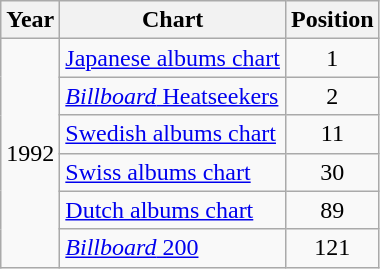<table class="wikitable">
<tr>
<th>Year</th>
<th>Chart</th>
<th>Position</th>
</tr>
<tr>
<td rowspan="6">1992</td>
<td><a href='#'>Japanese albums chart</a></td>
<td align="center">1</td>
</tr>
<tr>
<td><a href='#'><em>Billboard</em> Heatseekers</a></td>
<td align="center">2</td>
</tr>
<tr>
<td><a href='#'>Swedish albums chart</a></td>
<td align="center">11</td>
</tr>
<tr>
<td><a href='#'>Swiss albums chart</a></td>
<td align="center">30</td>
</tr>
<tr>
<td><a href='#'>Dutch albums chart</a></td>
<td align="center">89</td>
</tr>
<tr>
<td><a href='#'><em>Billboard</em> 200</a></td>
<td align="center">121</td>
</tr>
</table>
